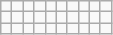<table class="wikitable" style=text-align:center>
<tr>
<td></td>
<td></td>
<td></td>
<td></td>
<td></td>
<td></td>
<td></td>
<td></td>
<td></td>
<td></td>
</tr>
<tr>
<td></td>
<td></td>
<td></td>
<td></td>
<td></td>
<td></td>
<td></td>
<td></td>
<td></td>
<td></td>
</tr>
<tr>
<td></td>
<td></td>
<td></td>
<td></td>
<td></td>
<td></td>
<td></td>
<td></td>
<td></td>
<td></td>
</tr>
</table>
